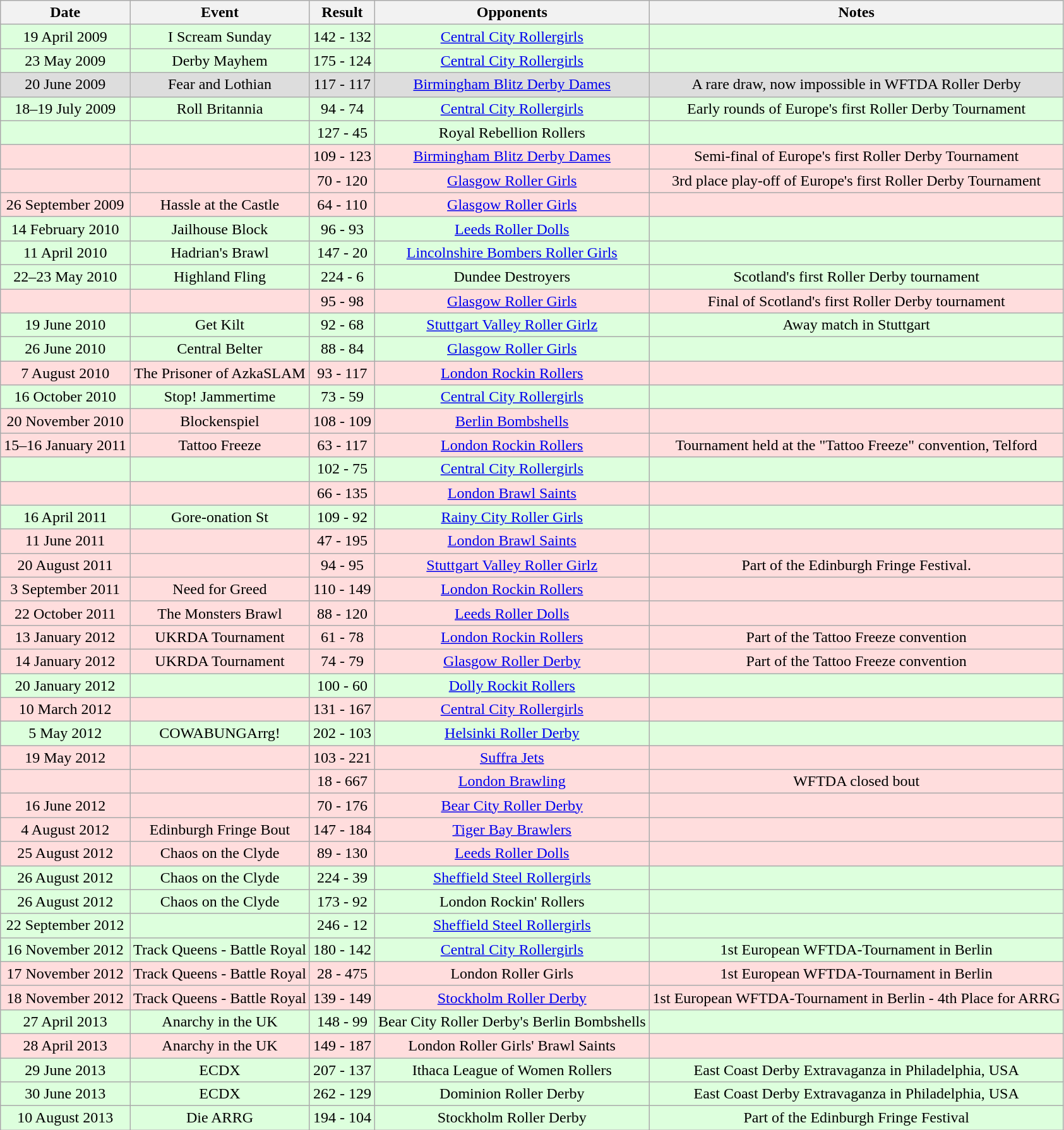<table class="wikitable collapsible collapsed" style="text-align:center">
<tr>
<th>Date</th>
<th>Event</th>
<th>Result</th>
<th>Opponents</th>
<th>Notes</th>
</tr>
<tr bgcolor="#ddffdd">
<td>19 April 2009</td>
<td>I Scream Sunday</td>
<td>142 - 132</td>
<td><a href='#'>Central City Rollergirls</a></td>
<td></td>
</tr>
<tr bgcolor="#ddffdd">
<td>23 May 2009</td>
<td>Derby Mayhem</td>
<td>175 - 124</td>
<td><a href='#'>Central City Rollergirls</a></td>
<td></td>
</tr>
<tr bgcolor="#dddddd">
<td>20 June 2009</td>
<td>Fear and Lothian</td>
<td>117 - 117</td>
<td><a href='#'>Birmingham Blitz Derby Dames</a></td>
<td>A rare draw, now impossible in WFTDA Roller Derby</td>
</tr>
<tr bgcolor="#ddffdd">
<td>18–19 July 2009</td>
<td>Roll Britannia</td>
<td>94 - 74</td>
<td><a href='#'>Central City Rollergirls</a></td>
<td>Early rounds of Europe's first Roller Derby Tournament</td>
</tr>
<tr bgcolor="#ddffdd">
<td></td>
<td></td>
<td>127 - 45</td>
<td>Royal Rebellion Rollers</td>
<td></td>
</tr>
<tr bgcolor="#ffdddd">
<td></td>
<td></td>
<td>109 - 123</td>
<td><a href='#'>Birmingham Blitz Derby Dames</a></td>
<td>Semi-final of Europe's first Roller Derby Tournament</td>
</tr>
<tr bgcolor="#ffdddd">
<td></td>
<td></td>
<td>70 - 120</td>
<td><a href='#'>Glasgow Roller Girls</a></td>
<td>3rd place play-off of Europe's first Roller Derby Tournament</td>
</tr>
<tr bgcolor="#ffdddd">
<td>26 September 2009</td>
<td>Hassle at the Castle</td>
<td>64 - 110</td>
<td><a href='#'>Glasgow Roller Girls</a></td>
<td></td>
</tr>
<tr bgcolor="#ddffdd">
<td>14 February 2010</td>
<td>Jailhouse Block</td>
<td>96 - 93</td>
<td><a href='#'>Leeds Roller Dolls</a></td>
<td></td>
</tr>
<tr bgcolor="#ddffdd">
<td>11 April 2010</td>
<td>Hadrian's Brawl</td>
<td>147 - 20</td>
<td><a href='#'>Lincolnshire Bombers Roller Girls</a></td>
<td></td>
</tr>
<tr bgcolor="#ddffdd">
<td>22–23 May 2010</td>
<td>Highland Fling</td>
<td>224 - 6</td>
<td>Dundee Destroyers</td>
<td>Scotland's first Roller Derby tournament</td>
</tr>
<tr bgcolor="#ffdddd">
<td></td>
<td></td>
<td>95 - 98</td>
<td><a href='#'>Glasgow Roller Girls</a></td>
<td>Final of Scotland's first Roller Derby tournament</td>
</tr>
<tr bgcolor="#ddffdd">
<td>19 June 2010</td>
<td>Get Kilt</td>
<td>92 - 68</td>
<td><a href='#'>Stuttgart Valley Roller Girlz</a></td>
<td>Away match in Stuttgart</td>
</tr>
<tr bgcolor="#ddffdd">
<td>26 June 2010</td>
<td>Central Belter</td>
<td>88 - 84</td>
<td><a href='#'>Glasgow Roller Girls</a></td>
<td></td>
</tr>
<tr bgcolor="#ffdddd">
<td>7 August 2010</td>
<td>The Prisoner of AzkaSLAM</td>
<td>93 - 117</td>
<td><a href='#'>London Rockin Rollers</a></td>
<td></td>
</tr>
<tr bgcolor="#ddffdd">
<td>16 October 2010</td>
<td>Stop! Jammertime</td>
<td>73 - 59</td>
<td><a href='#'>Central City Rollergirls</a></td>
<td></td>
</tr>
<tr bgcolor="#ffdddd">
<td>20 November 2010</td>
<td>Blockenspiel</td>
<td>108 - 109</td>
<td><a href='#'>Berlin Bombshells</a></td>
<td></td>
</tr>
<tr bgcolor="#ffdddd">
<td>15–16 January 2011</td>
<td>Tattoo Freeze</td>
<td>63 - 117</td>
<td><a href='#'>London Rockin Rollers</a></td>
<td>Tournament held at the "Tattoo Freeze" convention, Telford</td>
</tr>
<tr bgcolor="#ddffdd">
<td></td>
<td></td>
<td>102 - 75</td>
<td><a href='#'>Central City Rollergirls</a></td>
<td></td>
</tr>
<tr bgcolor="#ffdddd">
<td></td>
<td></td>
<td>66 - 135</td>
<td><a href='#'>London Brawl Saints</a></td>
<td></td>
</tr>
<tr bgcolor="#ddffdd">
<td>16 April 2011</td>
<td>Gore-onation St</td>
<td>109 - 92</td>
<td><a href='#'>Rainy City Roller Girls</a></td>
<td></td>
</tr>
<tr bgcolor="#ffdddd">
<td>11 June 2011</td>
<td></td>
<td>47 - 195</td>
<td><a href='#'>London Brawl Saints</a></td>
<td></td>
</tr>
<tr bgcolor="#ffdddd">
<td>20 August 2011</td>
<td></td>
<td>94 - 95</td>
<td><a href='#'>Stuttgart Valley Roller Girlz</a></td>
<td>Part of the Edinburgh Fringe Festival.</td>
</tr>
<tr bgcolor="#ffdddd">
<td>3 September 2011</td>
<td>Need for Greed</td>
<td>110 - 149</td>
<td><a href='#'>London Rockin Rollers</a></td>
<td></td>
</tr>
<tr bgcolor="#ffdddd">
<td>22 October 2011</td>
<td>The Monsters Brawl</td>
<td>88 - 120</td>
<td><a href='#'>Leeds Roller Dolls</a></td>
<td></td>
</tr>
<tr bgcolor="#ffdddd">
<td>13 January 2012</td>
<td>UKRDA Tournament</td>
<td>61 - 78</td>
<td><a href='#'>London Rockin Rollers</a></td>
<td>Part of the Tattoo Freeze convention</td>
</tr>
<tr bgcolor="#ffdddd">
<td>14 January 2012</td>
<td>UKRDA Tournament</td>
<td>74 - 79</td>
<td><a href='#'>Glasgow Roller Derby</a></td>
<td>Part of the Tattoo Freeze convention</td>
</tr>
<tr bgcolor="#ddffdd">
<td>20 January 2012</td>
<td></td>
<td>100 - 60</td>
<td><a href='#'>Dolly Rockit Rollers</a></td>
<td></td>
</tr>
<tr bgcolor="#ffdddd">
<td>10 March 2012</td>
<td></td>
<td>131 - 167</td>
<td><a href='#'>Central City Rollergirls</a></td>
<td></td>
</tr>
<tr bgcolor="#ddffdd">
<td>5 May 2012</td>
<td>COWABUNGArrg!</td>
<td>202 - 103</td>
<td><a href='#'>Helsinki Roller Derby</a></td>
<td></td>
</tr>
<tr bgcolor="#ffdddd">
<td>19 May 2012</td>
<td></td>
<td>103 - 221</td>
<td><a href='#'>Suffra Jets</a></td>
<td></td>
</tr>
<tr bgcolor="#ffdddd">
<td></td>
<td></td>
<td>18 - 667</td>
<td><a href='#'>London Brawling</a></td>
<td>WFTDA closed bout</td>
</tr>
<tr bgcolor="#ffdddd">
<td>16 June 2012</td>
<td></td>
<td>70 - 176</td>
<td><a href='#'>Bear City Roller Derby</a></td>
<td></td>
</tr>
<tr bgcolor="#ffdddd">
<td>4 August 2012</td>
<td>Edinburgh Fringe Bout</td>
<td>147 - 184</td>
<td><a href='#'>Tiger Bay Brawlers</a></td>
<td></td>
</tr>
<tr bgcolor="#ffdddd">
<td>25 August 2012</td>
<td>Chaos on the Clyde</td>
<td>89 - 130</td>
<td><a href='#'>Leeds Roller Dolls</a></td>
<td></td>
</tr>
<tr bgcolor="#ddffdd">
<td>26 August 2012</td>
<td>Chaos on the Clyde</td>
<td>224 - 39</td>
<td><a href='#'>Sheffield Steel Rollergirls</a></td>
<td></td>
</tr>
<tr bgcolor="#ddffdd">
<td>26 August 2012</td>
<td>Chaos on the Clyde</td>
<td>173 - 92</td>
<td>London Rockin' Rollers</td>
<td></td>
</tr>
<tr bgcolor="#ddffdd">
<td>22 September 2012</td>
<td></td>
<td>246 - 12</td>
<td><a href='#'>Sheffield Steel Rollergirls</a></td>
<td></td>
</tr>
<tr bgcolor="#ddffdd">
<td>16 November 2012</td>
<td>Track Queens - Battle Royal</td>
<td>180 - 142</td>
<td><a href='#'>Central City Rollergirls</a></td>
<td>1st European WFTDA-Tournament in Berlin</td>
</tr>
<tr bgcolor="#ffdddd">
<td>17 November 2012</td>
<td>Track Queens - Battle Royal</td>
<td>28 - 475</td>
<td>London Roller Girls</td>
<td>1st European WFTDA-Tournament in Berlin</td>
</tr>
<tr bgcolor="#ffdddd">
<td>18 November 2012</td>
<td>Track Queens - Battle Royal</td>
<td>139 - 149</td>
<td><a href='#'>Stockholm Roller Derby</a></td>
<td>1st European WFTDA-Tournament in Berlin - 4th Place for ARRG</td>
</tr>
<tr bgcolor="#ddffdd">
<td>27 April 2013</td>
<td>Anarchy in the UK</td>
<td>148 - 99</td>
<td>Bear City Roller Derby's Berlin Bombshells</td>
<td></td>
</tr>
<tr bgcolor="#ffdddd">
<td>28 April 2013</td>
<td>Anarchy in the UK</td>
<td>149 - 187</td>
<td>London Roller Girls' Brawl Saints</td>
<td></td>
</tr>
<tr bgcolor="#ddffdd">
<td>29 June 2013</td>
<td>ECDX</td>
<td>207 - 137</td>
<td>Ithaca League of Women Rollers</td>
<td>East Coast Derby Extravaganza in Philadelphia, USA</td>
</tr>
<tr bgcolor="#ddffdd">
<td>30 June 2013</td>
<td>ECDX</td>
<td>262 - 129</td>
<td>Dominion Roller Derby</td>
<td>East Coast Derby Extravaganza in Philadelphia, USA</td>
</tr>
<tr bgcolor="#ddffdd">
<td>10 August 2013</td>
<td>Die ARRG</td>
<td>194 - 104</td>
<td>Stockholm Roller Derby</td>
<td>Part of the Edinburgh Fringe Festival</td>
</tr>
</table>
